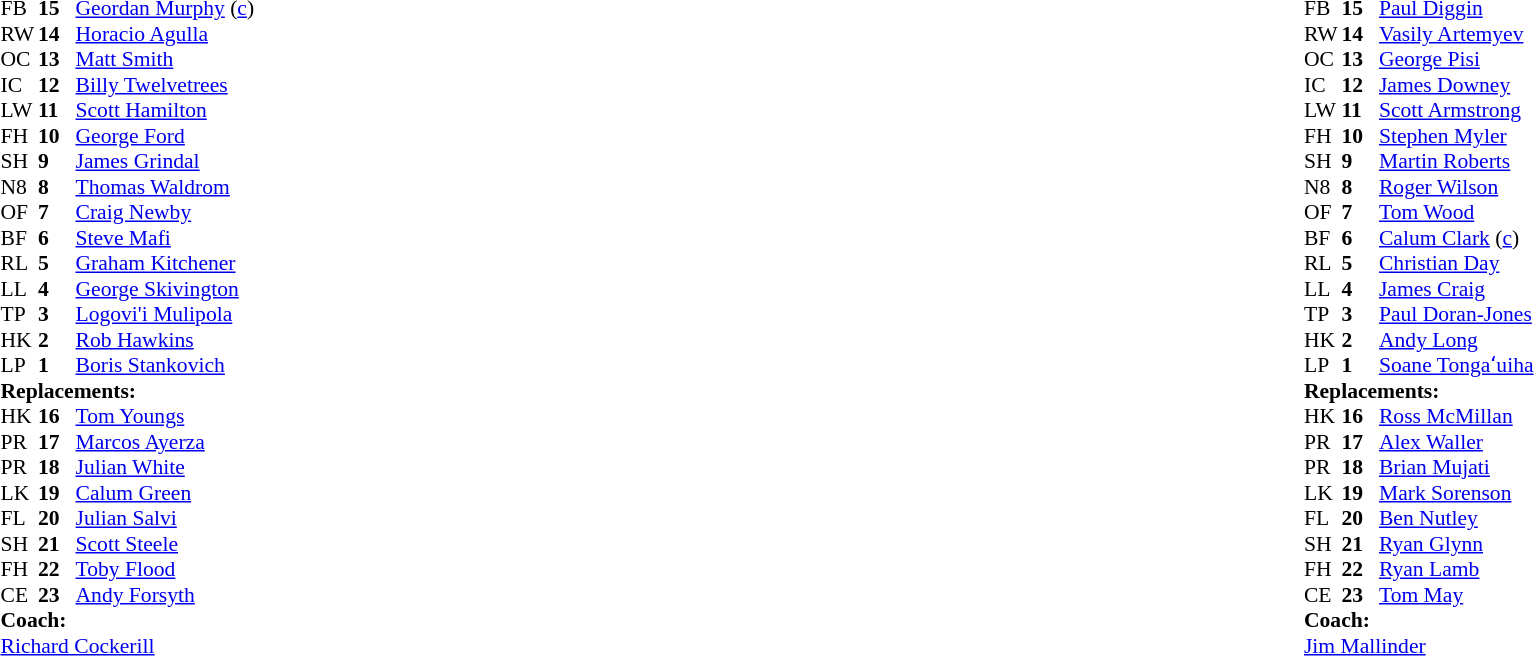<table width="100%">
<tr>
<td valign="top" width="50%"><br><table style="font-size: 90%" cellspacing="0" cellpadding="0">
<tr>
<th width="25"></th>
<th width="25"></th>
</tr>
<tr>
<td>FB</td>
<td><strong>15</strong></td>
<td> <a href='#'>Geordan Murphy</a> (<a href='#'>c</a>)</td>
</tr>
<tr>
<td>RW</td>
<td><strong>14</strong></td>
<td> <a href='#'>Horacio Agulla</a></td>
</tr>
<tr>
<td>OC</td>
<td><strong>13</strong></td>
<td> <a href='#'>Matt Smith</a></td>
</tr>
<tr>
<td>IC</td>
<td><strong>12</strong></td>
<td> <a href='#'>Billy Twelvetrees</a></td>
</tr>
<tr>
<td>LW</td>
<td><strong>11</strong></td>
<td> <a href='#'>Scott Hamilton</a></td>
</tr>
<tr>
<td>FH</td>
<td><strong>10</strong></td>
<td> <a href='#'>George Ford</a></td>
</tr>
<tr>
<td>SH</td>
<td><strong>9</strong></td>
<td> <a href='#'>James Grindal</a></td>
</tr>
<tr>
<td>N8</td>
<td><strong>8</strong></td>
<td> <a href='#'>Thomas Waldrom</a></td>
</tr>
<tr>
<td>OF</td>
<td><strong>7</strong></td>
<td> <a href='#'>Craig Newby</a></td>
</tr>
<tr>
<td>BF</td>
<td><strong>6</strong></td>
<td> <a href='#'>Steve Mafi</a></td>
</tr>
<tr>
<td>RL</td>
<td><strong>5</strong></td>
<td> <a href='#'>Graham Kitchener</a></td>
</tr>
<tr>
<td>LL</td>
<td><strong>4</strong></td>
<td> <a href='#'>George Skivington</a></td>
</tr>
<tr>
<td>TP</td>
<td><strong>3</strong></td>
<td> <a href='#'>Logovi'i Mulipola</a></td>
</tr>
<tr>
<td>HK</td>
<td><strong>2</strong></td>
<td> <a href='#'>Rob Hawkins</a></td>
</tr>
<tr>
<td>LP</td>
<td><strong>1</strong></td>
<td> <a href='#'>Boris Stankovich</a></td>
</tr>
<tr>
<td colspan=3><strong>Replacements:</strong></td>
</tr>
<tr>
<td>HK</td>
<td><strong>16</strong></td>
<td> <a href='#'>Tom Youngs</a></td>
</tr>
<tr>
<td>PR</td>
<td><strong>17</strong></td>
<td> <a href='#'>Marcos Ayerza</a></td>
</tr>
<tr>
<td>PR</td>
<td><strong>18</strong></td>
<td> <a href='#'>Julian White</a></td>
</tr>
<tr>
<td>LK</td>
<td><strong>19</strong></td>
<td> <a href='#'>Calum Green</a></td>
</tr>
<tr>
<td>FL</td>
<td><strong>20</strong></td>
<td> <a href='#'>Julian Salvi</a></td>
</tr>
<tr>
<td>SH</td>
<td><strong>21</strong></td>
<td> <a href='#'>Scott Steele</a></td>
</tr>
<tr>
<td>FH</td>
<td><strong>22</strong></td>
<td> <a href='#'>Toby Flood</a></td>
</tr>
<tr>
<td>CE</td>
<td><strong>23</strong></td>
<td> <a href='#'>Andy Forsyth</a></td>
</tr>
<tr>
<td colspan=3><strong>Coach:</strong></td>
</tr>
<tr>
<td colspan=3> <a href='#'>Richard Cockerill</a></td>
</tr>
</table>
</td>
<td valign="top"></td>
<td valign="top" width="50%"><br><table style="font-size: 90%" cellspacing="0" cellpadding="0" align="center">
<tr>
<th width="25"></th>
<th width="25"></th>
</tr>
<tr>
<td>FB</td>
<td><strong>15</strong></td>
<td> <a href='#'>Paul Diggin</a></td>
</tr>
<tr>
<td>RW</td>
<td><strong>14</strong></td>
<td> <a href='#'>Vasily Artemyev</a></td>
</tr>
<tr>
<td>OC</td>
<td><strong>13</strong></td>
<td> <a href='#'>George Pisi</a></td>
</tr>
<tr>
<td>IC</td>
<td><strong>12</strong></td>
<td> <a href='#'>James Downey</a></td>
</tr>
<tr>
<td>LW</td>
<td><strong>11</strong></td>
<td> <a href='#'>Scott Armstrong</a></td>
</tr>
<tr>
<td>FH</td>
<td><strong>10</strong></td>
<td> <a href='#'>Stephen Myler</a></td>
</tr>
<tr>
<td>SH</td>
<td><strong>9</strong></td>
<td> <a href='#'>Martin Roberts</a></td>
</tr>
<tr>
<td>N8</td>
<td><strong>8</strong></td>
<td> <a href='#'>Roger Wilson</a></td>
</tr>
<tr>
<td>OF</td>
<td><strong>7</strong></td>
<td> <a href='#'>Tom Wood</a></td>
</tr>
<tr>
<td>BF</td>
<td><strong>6</strong></td>
<td> <a href='#'>Calum Clark</a> (<a href='#'>c</a>)</td>
</tr>
<tr>
<td>RL</td>
<td><strong>5</strong></td>
<td> <a href='#'>Christian Day</a></td>
</tr>
<tr>
<td>LL</td>
<td><strong>4</strong></td>
<td> <a href='#'>James Craig</a></td>
</tr>
<tr>
<td>TP</td>
<td><strong>3</strong></td>
<td> <a href='#'>Paul Doran-Jones</a></td>
</tr>
<tr>
<td>HK</td>
<td><strong>2</strong></td>
<td> <a href='#'>Andy Long</a></td>
</tr>
<tr>
<td>LP</td>
<td><strong>1</strong></td>
<td> <a href='#'>Soane Tongaʻuiha</a></td>
</tr>
<tr>
<td colspan=3><strong>Replacements:</strong></td>
</tr>
<tr>
<td>HK</td>
<td><strong>16</strong></td>
<td> <a href='#'>Ross McMillan</a></td>
</tr>
<tr>
<td>PR</td>
<td><strong>17</strong></td>
<td> <a href='#'>Alex Waller</a></td>
</tr>
<tr>
<td>PR</td>
<td><strong>18</strong></td>
<td> <a href='#'>Brian Mujati</a></td>
</tr>
<tr>
<td>LK</td>
<td><strong>19</strong></td>
<td> <a href='#'>Mark Sorenson</a></td>
</tr>
<tr>
<td>FL</td>
<td><strong>20</strong></td>
<td> <a href='#'>Ben Nutley</a></td>
</tr>
<tr>
<td>SH</td>
<td><strong>21</strong></td>
<td> <a href='#'>Ryan Glynn</a></td>
</tr>
<tr>
<td>FH</td>
<td><strong>22</strong></td>
<td> <a href='#'>Ryan Lamb</a></td>
</tr>
<tr>
<td>CE</td>
<td><strong>23</strong></td>
<td> <a href='#'>Tom May</a></td>
</tr>
<tr>
<td colspan=3><strong>Coach:</strong></td>
</tr>
<tr>
<td colspan=3> <a href='#'>Jim Mallinder</a></td>
</tr>
</table>
</td>
</tr>
</table>
